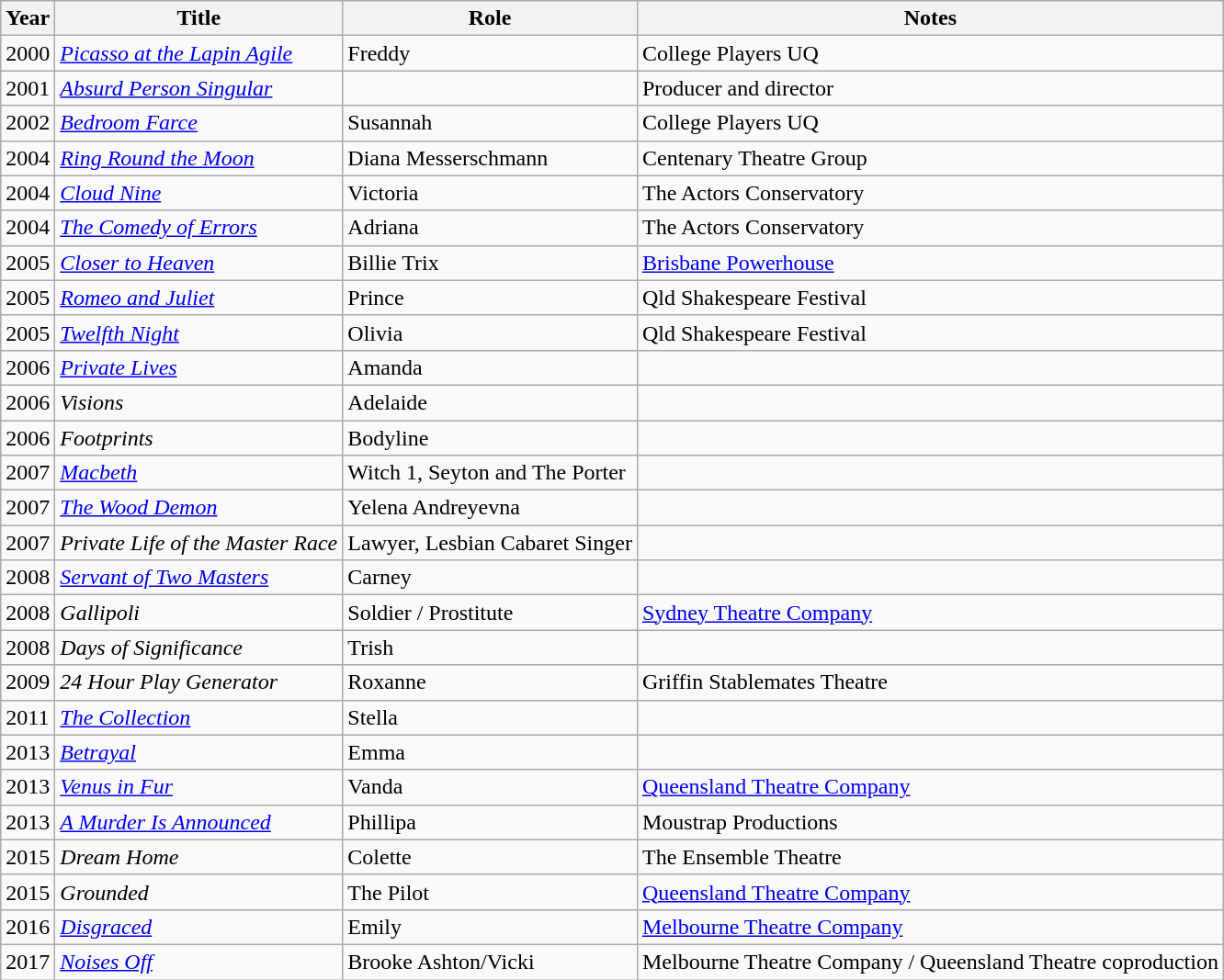<table class="wikitable sortable">
<tr>
<th>Year</th>
<th>Title</th>
<th>Role</th>
<th>Notes</th>
</tr>
<tr>
<td>2000</td>
<td><em><a href='#'>Picasso at the Lapin Agile</a></em></td>
<td>Freddy</td>
<td>College Players UQ</td>
</tr>
<tr>
<td>2001</td>
<td><em><a href='#'>Absurd Person Singular</a></em></td>
<td></td>
<td>Producer and director</td>
</tr>
<tr>
<td>2002</td>
<td><em><a href='#'>Bedroom Farce</a></em></td>
<td>Susannah</td>
<td>College Players UQ</td>
</tr>
<tr>
<td>2004</td>
<td><em><a href='#'>Ring Round the Moon</a></em></td>
<td>Diana Messerschmann</td>
<td>Centenary Theatre Group</td>
</tr>
<tr>
<td>2004</td>
<td><em><a href='#'>Cloud Nine</a></em></td>
<td>Victoria</td>
<td>The Actors Conservatory</td>
</tr>
<tr>
<td>2004</td>
<td><em><a href='#'>The Comedy of Errors</a></em></td>
<td>Adriana</td>
<td>The Actors Conservatory</td>
</tr>
<tr>
<td>2005</td>
<td><em><a href='#'>Closer to Heaven</a></em></td>
<td>Billie Trix</td>
<td><a href='#'>Brisbane Powerhouse</a></td>
</tr>
<tr>
<td>2005</td>
<td><em><a href='#'>Romeo and Juliet</a></em></td>
<td>Prince</td>
<td>Qld Shakespeare Festival</td>
</tr>
<tr>
<td>2005</td>
<td><em><a href='#'>Twelfth Night</a></em></td>
<td>Olivia</td>
<td>Qld Shakespeare Festival</td>
</tr>
<tr>
<td>2006</td>
<td><em><a href='#'>Private Lives</a></em></td>
<td>Amanda</td>
<td></td>
</tr>
<tr>
<td>2006</td>
<td><em>Visions</em></td>
<td>Adelaide</td>
<td></td>
</tr>
<tr>
<td>2006</td>
<td><em>Footprints</em></td>
<td>Bodyline</td>
<td></td>
</tr>
<tr>
<td>2007</td>
<td><em><a href='#'>Macbeth</a></em></td>
<td>Witch 1, Seyton and The Porter</td>
<td></td>
</tr>
<tr>
<td>2007</td>
<td><em><a href='#'>The Wood Demon</a></em></td>
<td>Yelena Andreyevna</td>
<td></td>
</tr>
<tr>
<td>2007</td>
<td><em>Private Life of the Master Race</em></td>
<td>Lawyer, Lesbian Cabaret Singer</td>
<td></td>
</tr>
<tr>
<td>2008</td>
<td><em><a href='#'>Servant of Two Masters</a></em></td>
<td>Carney</td>
<td></td>
</tr>
<tr>
<td>2008</td>
<td><em>Gallipoli</em></td>
<td>Soldier / Prostitute</td>
<td><a href='#'>Sydney Theatre Company</a></td>
</tr>
<tr>
<td>2008</td>
<td><em>Days of Significance</em></td>
<td>Trish</td>
<td></td>
</tr>
<tr>
<td>2009</td>
<td><em>24 Hour Play Generator</em></td>
<td>Roxanne</td>
<td>Griffin Stablemates Theatre</td>
</tr>
<tr>
<td>2011</td>
<td><em><a href='#'>The Collection</a></em></td>
<td>Stella</td>
<td></td>
</tr>
<tr>
<td>2013</td>
<td><em><a href='#'>Betrayal</a></em></td>
<td>Emma</td>
<td></td>
</tr>
<tr>
<td>2013</td>
<td><em><a href='#'>Venus in Fur</a></em></td>
<td>Vanda</td>
<td><a href='#'>Queensland Theatre Company</a></td>
</tr>
<tr>
<td>2013</td>
<td><em><a href='#'>A Murder Is Announced</a></em></td>
<td>Phillipa</td>
<td>Moustrap Productions</td>
</tr>
<tr>
<td>2015</td>
<td><em>Dream Home</em></td>
<td>Colette</td>
<td>The Ensemble Theatre</td>
</tr>
<tr>
<td>2015</td>
<td><em>Grounded</em></td>
<td>The Pilot</td>
<td><a href='#'>Queensland Theatre Company</a></td>
</tr>
<tr>
<td>2016</td>
<td><em><a href='#'>Disgraced</a></em></td>
<td>Emily</td>
<td><a href='#'>Melbourne Theatre Company</a></td>
</tr>
<tr>
<td>2017</td>
<td><em><a href='#'>Noises Off</a></em></td>
<td>Brooke Ashton/Vicki</td>
<td>Melbourne Theatre Company / Queensland Theatre coproduction</td>
</tr>
</table>
